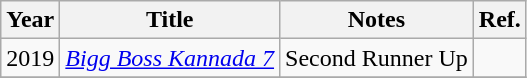<table class="wikitable sortable">
<tr>
<th>Year</th>
<th>Title</th>
<th class="unsortable">Notes</th>
<th>Ref.</th>
</tr>
<tr>
<td>2019</td>
<td><em><a href='#'>Bigg Boss Kannada 7</a></em></td>
<td>Second Runner Up</td>
<td></td>
</tr>
<tr>
</tr>
</table>
